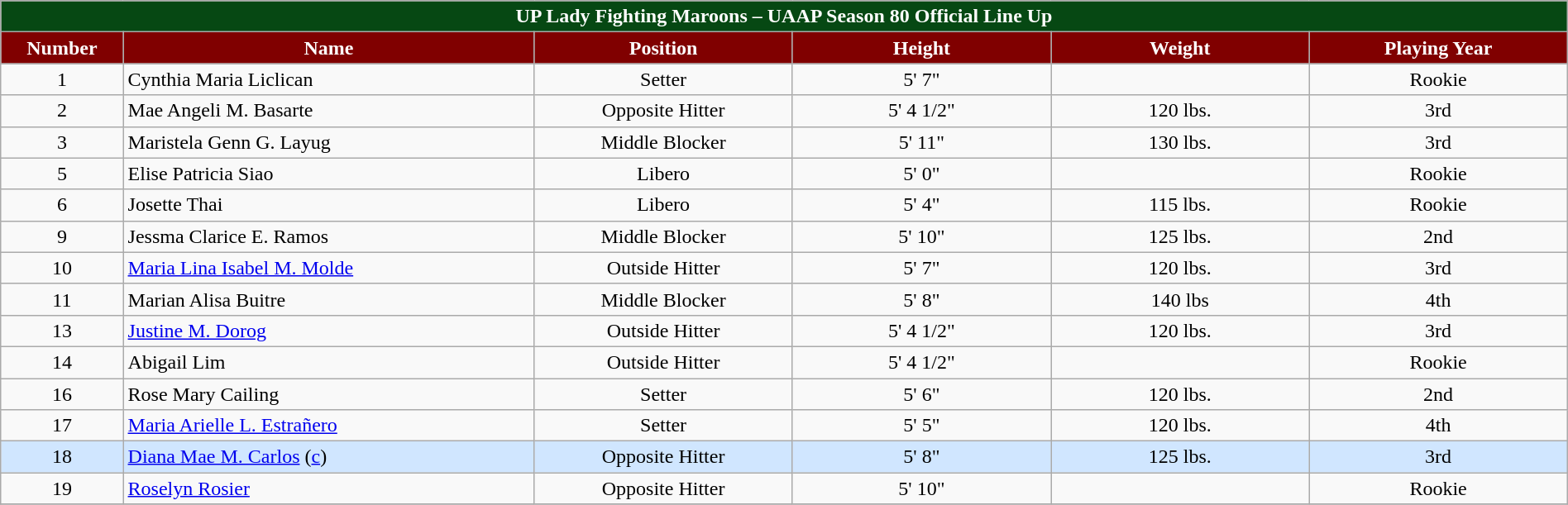<table class="wikitable sortable" style="font-size:100%; text-align:center; width:100%;">
<tr>
<td colspan="8" style="background:#064813; color:white; text-align: center"><strong>UP Lady Fighting Maroons – UAAP Season 80 Official Line Up</strong></td>
</tr>
<tr>
<th style="width:1em; background:#800000; color:white;">Number</th>
<th style="width:13em; background:#800000; color:white;">Name</th>
<th style="width:8em; background:#800000; color:white;">Position</th>
<th style="width:8em; background:#800000; color:white;">Height</th>
<th style="width:8em; background:#800000; color:white;">Weight</th>
<th style="width:8em; background:#800000; color:white;">Playing Year</th>
</tr>
<tr>
<td align=center>1</td>
<td align=left> Cynthia Maria Liclican</td>
<td>Setter</td>
<td>5' 7"</td>
<td></td>
<td>Rookie</td>
</tr>
<tr>
<td align=center>2</td>
<td align=left> Mae Angeli M. Basarte</td>
<td>Opposite Hitter</td>
<td>5' 4 1/2"</td>
<td>120 lbs.</td>
<td>3rd</td>
</tr>
<tr>
<td align=center>3</td>
<td align=left> Maristela Genn G. Layug</td>
<td>Middle Blocker</td>
<td>5' 11"</td>
<td>130 lbs.</td>
<td>3rd</td>
</tr>
<tr>
<td align=center>5</td>
<td align=left> Elise Patricia Siao</td>
<td>Libero</td>
<td>5' 0"</td>
<td></td>
<td>Rookie</td>
</tr>
<tr>
<td align=center>6</td>
<td align=left> Josette Thai</td>
<td>Libero</td>
<td>5' 4"</td>
<td>115 lbs.</td>
<td>Rookie</td>
</tr>
<tr>
<td align=center>9</td>
<td align=left> Jessma Clarice E. Ramos</td>
<td>Middle Blocker</td>
<td>5' 10"</td>
<td>125 lbs.</td>
<td>2nd</td>
</tr>
<tr>
<td align=center>10</td>
<td align=left> <a href='#'>Maria Lina Isabel M. Molde</a></td>
<td>Outside Hitter</td>
<td>5' 7"</td>
<td>120 lbs.</td>
<td>3rd</td>
</tr>
<tr>
<td align=center>11</td>
<td align=left> Marian Alisa Buitre</td>
<td>Middle Blocker</td>
<td>5' 8"</td>
<td>140 lbs</td>
<td>4th</td>
</tr>
<tr>
<td align=center>13</td>
<td align=left> <a href='#'>Justine M. Dorog</a></td>
<td>Outside Hitter</td>
<td>5' 4 1/2"</td>
<td>120 lbs.</td>
<td>3rd</td>
</tr>
<tr>
<td align=center>14</td>
<td align=left> Abigail Lim</td>
<td>Outside Hitter</td>
<td>5' 4 1/2"</td>
<td></td>
<td>Rookie</td>
</tr>
<tr>
<td align=center>16</td>
<td align=left> Rose Mary Cailing</td>
<td>Setter</td>
<td>5' 6"</td>
<td>120 lbs.</td>
<td>2nd</td>
</tr>
<tr>
<td align=center>17</td>
<td align=left> <a href='#'>Maria Arielle L. Estrañero</a></td>
<td>Setter</td>
<td>5' 5"</td>
<td>120 lbs.</td>
<td>4th</td>
</tr>
<tr bgcolor=#D0E6FF>
<td align=center>18</td>
<td align=left> <a href='#'>Diana Mae M. Carlos</a> (<a href='#'>c</a>)</td>
<td>Opposite Hitter</td>
<td>5' 8"</td>
<td>125 lbs.</td>
<td>3rd</td>
</tr>
<tr>
<td align=center>19</td>
<td align=left> <a href='#'>Roselyn Rosier</a></td>
<td>Opposite Hitter</td>
<td>5' 10"</td>
<td></td>
<td>Rookie</td>
</tr>
<tr>
</tr>
</table>
